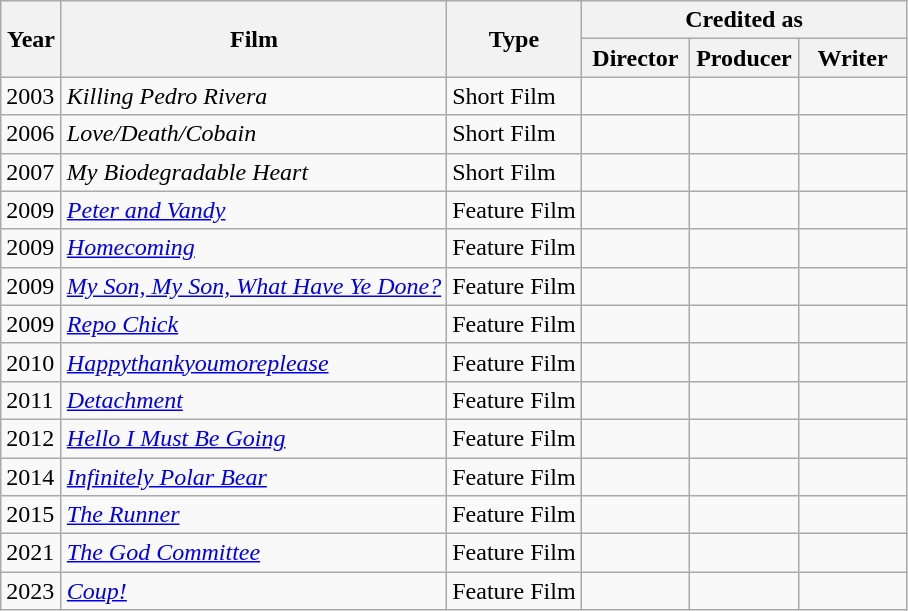<table class="wikitable">
<tr>
<th rowspan="2" width="33">Year</th>
<th rowspan="2">Film</th>
<th rowspan="2">Type</th>
<th colspan="3">Credited as</th>
</tr>
<tr>
<th width=65>Director</th>
<th width=65>Producer</th>
<th width=65>Writer</th>
</tr>
<tr>
<td>2003</td>
<td align="left"><em>Killing Pedro Rivera</em></td>
<td>Short Film</td>
<td></td>
<td></td>
<td></td>
</tr>
<tr>
<td>2006</td>
<td align="left"><em>Love/Death/Cobain</em></td>
<td>Short Film</td>
<td></td>
<td></td>
<td></td>
</tr>
<tr>
<td>2007</td>
<td align="left"><em>My Biodegradable Heart</em></td>
<td>Short Film</td>
<td></td>
<td></td>
<td></td>
</tr>
<tr>
<td>2009</td>
<td align="left"><em><a href='#'>Peter and Vandy</a></em></td>
<td>Feature Film</td>
<td></td>
<td></td>
<td></td>
</tr>
<tr>
<td>2009</td>
<td align="left"><em><a href='#'>Homecoming</a></em></td>
<td>Feature Film</td>
<td></td>
<td></td>
<td></td>
</tr>
<tr>
<td>2009</td>
<td align="left"><em><a href='#'>My Son, My Son, What Have Ye Done? </a></em></td>
<td>Feature Film</td>
<td></td>
<td></td>
<td></td>
</tr>
<tr>
<td>2009</td>
<td align="left"><em><a href='#'>Repo Chick</a></em></td>
<td>Feature Film</td>
<td></td>
<td></td>
<td></td>
</tr>
<tr>
<td>2010</td>
<td align="left"><em><a href='#'>Happythankyoumoreplease</a></em></td>
<td>Feature Film</td>
<td></td>
<td></td>
<td></td>
</tr>
<tr>
<td>2011</td>
<td align="left"><em><a href='#'>Detachment</a></em></td>
<td>Feature Film</td>
<td></td>
<td></td>
<td></td>
</tr>
<tr>
<td>2012</td>
<td align="left"><em><a href='#'>Hello I Must Be Going</a></em></td>
<td>Feature Film</td>
<td></td>
<td></td>
<td></td>
</tr>
<tr>
<td>2014</td>
<td><em><a href='#'>Infinitely Polar Bear</a></em></td>
<td>Feature Film</td>
<td></td>
<td></td>
<td></td>
</tr>
<tr>
<td>2015</td>
<td><em><a href='#'>The Runner</a></em></td>
<td>Feature Film</td>
<td></td>
<td></td>
<td></td>
</tr>
<tr>
<td>2021</td>
<td><em><a href='#'>The God Committee</a></em></td>
<td>Feature Film</td>
<td></td>
<td></td>
<td></td>
</tr>
<tr>
<td>2023</td>
<td><em><a href='#'>Coup!</a></em></td>
<td>Feature Film</td>
<td></td>
<td></td>
<td></td>
</tr>
</table>
